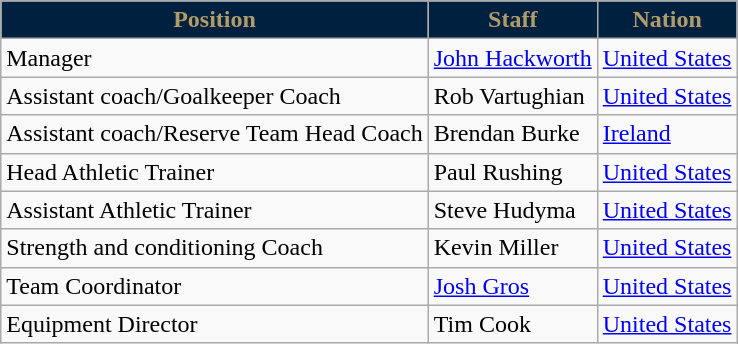<table class="wikitable">
<tr>
<th style="background:#002040; color:#B19B69;" text-align:center;">Position</th>
<th style="background:#002040; color:#B19B69;" text-align:center;">Staff</th>
<th style="background:#002040; color:#B19B69;" scope="col">Nation</th>
</tr>
<tr>
<td>Manager</td>
<td><a href='#'>John Hackworth</a></td>
<td> <a href='#'>United States</a></td>
</tr>
<tr>
<td>Assistant coach/Goalkeeper Coach</td>
<td>Rob Vartughian</td>
<td> <a href='#'>United States</a></td>
</tr>
<tr>
<td>Assistant coach/Reserve Team Head Coach</td>
<td>Brendan Burke</td>
<td> <a href='#'>Ireland</a></td>
</tr>
<tr>
<td>Head Athletic Trainer</td>
<td>Paul Rushing</td>
<td> <a href='#'>United States</a></td>
</tr>
<tr>
<td>Assistant Athletic Trainer</td>
<td>Steve Hudyma</td>
<td> <a href='#'>United States</a></td>
</tr>
<tr>
<td>Strength and conditioning Coach</td>
<td>Kevin Miller</td>
<td> <a href='#'>United States</a></td>
</tr>
<tr>
<td>Team Coordinator</td>
<td><a href='#'>Josh Gros</a></td>
<td> <a href='#'>United States</a></td>
</tr>
<tr>
<td>Equipment Director</td>
<td>Tim Cook</td>
<td> <a href='#'>United States</a></td>
</tr>
</table>
